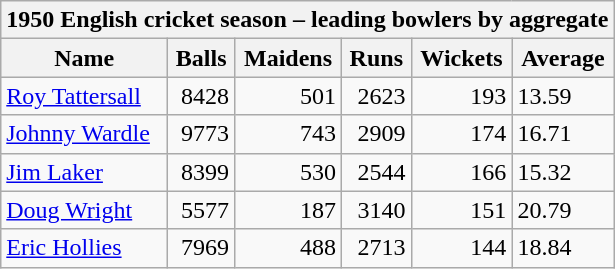<table class="wikitable">
<tr>
<th bgcolor="#efefef" colspan="7">1950 English cricket season – leading bowlers by aggregate</th>
</tr>
<tr bgcolor="#efefef">
<th>Name</th>
<th>Balls</th>
<th>Maidens</th>
<th>Runs</th>
<th>Wickets</th>
<th>Average</th>
</tr>
<tr>
<td><a href='#'>Roy Tattersall</a></td>
<td align="right">8428</td>
<td align="right">501</td>
<td align="right">2623</td>
<td align="right">193</td>
<td>13.59</td>
</tr>
<tr>
<td><a href='#'>Johnny Wardle</a></td>
<td align="right">9773</td>
<td align="right">743</td>
<td align="right">2909</td>
<td align="right">174</td>
<td>16.71</td>
</tr>
<tr>
<td><a href='#'>Jim Laker</a></td>
<td align="right">8399</td>
<td align="right">530</td>
<td align="right">2544</td>
<td align="right">166</td>
<td>15.32</td>
</tr>
<tr>
<td><a href='#'>Doug Wright</a></td>
<td align="right">5577</td>
<td align="right">187</td>
<td align="right">3140</td>
<td align="right">151</td>
<td>20.79</td>
</tr>
<tr>
<td><a href='#'>Eric Hollies</a></td>
<td align="right">7969</td>
<td align="right">488</td>
<td align="right">2713</td>
<td align="right">144</td>
<td>18.84</td>
</tr>
</table>
